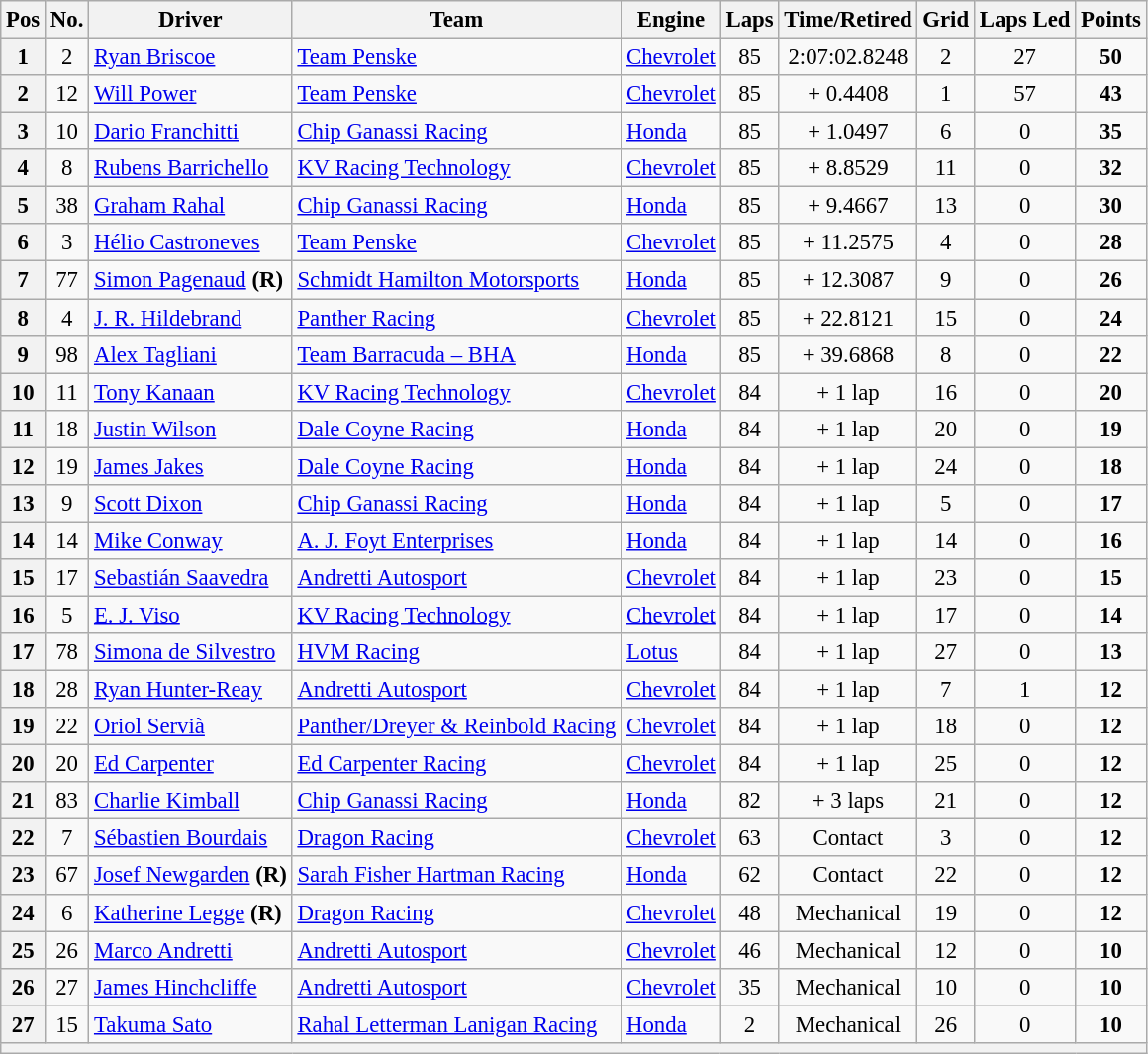<table class="wikitable" style="font-size: 95%">
<tr>
<th>Pos</th>
<th>No.</th>
<th>Driver</th>
<th>Team</th>
<th>Engine</th>
<th>Laps</th>
<th>Time/Retired</th>
<th>Grid</th>
<th>Laps Led</th>
<th>Points</th>
</tr>
<tr>
<th>1</th>
<td align="center">2</td>
<td> <a href='#'>Ryan Briscoe</a></td>
<td><a href='#'>Team Penske</a></td>
<td><a href='#'>Chevrolet</a></td>
<td align=center>85</td>
<td align=center>2:07:02.8248</td>
<td align=center>2</td>
<td align=center>27</td>
<td align=center><strong>50</strong></td>
</tr>
<tr>
<th>2</th>
<td align="center">12</td>
<td> <a href='#'>Will Power</a></td>
<td><a href='#'>Team Penske</a></td>
<td><a href='#'>Chevrolet</a></td>
<td align=center>85</td>
<td align=center>+ 0.4408</td>
<td align=center>1</td>
<td align=center>57</td>
<td align=center><strong>43</strong></td>
</tr>
<tr>
<th>3</th>
<td align="center">10</td>
<td> <a href='#'>Dario Franchitti</a></td>
<td><a href='#'>Chip Ganassi Racing</a></td>
<td><a href='#'>Honda</a></td>
<td align=center>85</td>
<td align=center>+ 1.0497</td>
<td align=center>6</td>
<td align=center>0</td>
<td align=center><strong>35</strong></td>
</tr>
<tr>
<th>4</th>
<td align="center">8</td>
<td> <a href='#'>Rubens Barrichello</a></td>
<td><a href='#'>KV Racing Technology</a></td>
<td><a href='#'>Chevrolet</a></td>
<td align=center>85</td>
<td align=center>+ 8.8529</td>
<td align=center>11</td>
<td align=center>0</td>
<td align=center><strong>32</strong></td>
</tr>
<tr>
<th>5</th>
<td align="center">38</td>
<td> <a href='#'>Graham Rahal</a></td>
<td><a href='#'>Chip Ganassi Racing</a></td>
<td><a href='#'>Honda</a></td>
<td align=center>85</td>
<td align=center>+ 9.4667</td>
<td align=center>13</td>
<td align=center>0</td>
<td align=center><strong>30</strong></td>
</tr>
<tr>
<th>6</th>
<td align="center">3</td>
<td> <a href='#'>Hélio Castroneves</a></td>
<td><a href='#'>Team Penske</a></td>
<td><a href='#'>Chevrolet</a></td>
<td align=center>85</td>
<td align=center>+ 11.2575</td>
<td align=center>4</td>
<td align=center>0</td>
<td align=center><strong>28</strong></td>
</tr>
<tr>
<th>7</th>
<td align=center>77</td>
<td> <a href='#'>Simon Pagenaud</a> <strong>(R)</strong></td>
<td><a href='#'>Schmidt Hamilton Motorsports</a></td>
<td><a href='#'>Honda</a></td>
<td align=center>85</td>
<td align=center>+ 12.3087</td>
<td align=center>9</td>
<td align=center>0</td>
<td align=center><strong>26</strong></td>
</tr>
<tr>
<th>8</th>
<td align="center">4</td>
<td> <a href='#'>J. R. Hildebrand</a></td>
<td><a href='#'>Panther Racing</a></td>
<td><a href='#'>Chevrolet</a></td>
<td align=center>85</td>
<td align=center>+ 22.8121</td>
<td align=center>15</td>
<td align=center>0</td>
<td align=center><strong>24</strong></td>
</tr>
<tr>
<th>9</th>
<td align="center">98</td>
<td> <a href='#'>Alex Tagliani</a></td>
<td><a href='#'>Team Barracuda – BHA</a></td>
<td><a href='#'>Honda</a></td>
<td align=center>85</td>
<td align=center>+ 39.6868</td>
<td align=center>8</td>
<td align=center>0</td>
<td align=center><strong>22</strong></td>
</tr>
<tr>
<th>10</th>
<td align="center">11</td>
<td> <a href='#'>Tony Kanaan</a></td>
<td><a href='#'>KV Racing Technology</a></td>
<td><a href='#'>Chevrolet</a></td>
<td align=center>84</td>
<td align=center>+ 1 lap</td>
<td align=center>16</td>
<td align=center>0</td>
<td align=center><strong>20</strong></td>
</tr>
<tr>
<th>11</th>
<td align="center">18</td>
<td> <a href='#'>Justin Wilson</a></td>
<td><a href='#'>Dale Coyne Racing</a></td>
<td><a href='#'>Honda</a></td>
<td align=center>84</td>
<td align=center>+ 1 lap</td>
<td align=center>20</td>
<td align=center>0</td>
<td align=center><strong>19</strong></td>
</tr>
<tr>
<th>12</th>
<td align="center">19</td>
<td> <a href='#'>James Jakes</a></td>
<td><a href='#'>Dale Coyne Racing</a></td>
<td><a href='#'>Honda</a></td>
<td align=center>84</td>
<td align=center>+ 1 lap</td>
<td align=center>24</td>
<td align=center>0</td>
<td align=center><strong>18</strong></td>
</tr>
<tr>
<th>13</th>
<td align="center">9</td>
<td> <a href='#'>Scott Dixon</a></td>
<td><a href='#'>Chip Ganassi Racing</a></td>
<td><a href='#'>Honda</a></td>
<td align=center>84</td>
<td align=center>+ 1 lap</td>
<td align=center>5</td>
<td align=center>0</td>
<td align=center><strong>17</strong></td>
</tr>
<tr>
<th>14</th>
<td align="center">14</td>
<td> <a href='#'>Mike Conway</a></td>
<td><a href='#'>A. J. Foyt Enterprises</a></td>
<td><a href='#'>Honda</a></td>
<td align=center>84</td>
<td align=center>+ 1 lap</td>
<td align=center>14</td>
<td align=center>0</td>
<td align=center><strong>16</strong></td>
</tr>
<tr>
<th>15</th>
<td align="center">17</td>
<td> <a href='#'>Sebastián Saavedra</a></td>
<td><a href='#'>Andretti Autosport</a></td>
<td><a href='#'>Chevrolet</a></td>
<td align=center>84</td>
<td align=center>+ 1 lap</td>
<td align=center>23</td>
<td align=center>0</td>
<td align=center><strong>15</strong></td>
</tr>
<tr>
<th>16</th>
<td align="center">5</td>
<td> <a href='#'>E. J. Viso</a></td>
<td><a href='#'>KV Racing Technology</a></td>
<td><a href='#'>Chevrolet</a></td>
<td align=center>84</td>
<td align=center>+ 1 lap</td>
<td align=center>17</td>
<td align=center>0</td>
<td align=center><strong>14</strong></td>
</tr>
<tr>
<th>17</th>
<td align="center">78</td>
<td> <a href='#'>Simona de Silvestro</a></td>
<td><a href='#'>HVM Racing</a></td>
<td><a href='#'>Lotus</a></td>
<td align=center>84</td>
<td align=center>+ 1 lap</td>
<td align=center>27</td>
<td align=center>0</td>
<td align=center><strong>13</strong></td>
</tr>
<tr>
<th>18</th>
<td align="center">28</td>
<td> <a href='#'>Ryan Hunter-Reay</a></td>
<td><a href='#'>Andretti Autosport</a></td>
<td><a href='#'>Chevrolet</a></td>
<td align=center>84</td>
<td align=center>+ 1 lap</td>
<td align=center>7</td>
<td align=center>1</td>
<td align=center><strong>12</strong></td>
</tr>
<tr>
<th>19</th>
<td align="center">22</td>
<td> <a href='#'>Oriol Servià</a></td>
<td><a href='#'>Panther/Dreyer & Reinbold Racing</a></td>
<td><a href='#'>Chevrolet</a></td>
<td align=center>84</td>
<td align=center>+ 1 lap</td>
<td align=center>18</td>
<td align=center>0</td>
<td align=center><strong>12</strong></td>
</tr>
<tr>
<th>20</th>
<td align="center">20</td>
<td> <a href='#'>Ed Carpenter</a></td>
<td><a href='#'>Ed Carpenter Racing</a></td>
<td><a href='#'>Chevrolet</a></td>
<td align=center>84</td>
<td align=center>+ 1 lap</td>
<td align=center>25</td>
<td align=center>0</td>
<td align=center><strong>12</strong></td>
</tr>
<tr>
<th>21</th>
<td align="center">83</td>
<td> <a href='#'>Charlie Kimball</a></td>
<td><a href='#'>Chip Ganassi Racing</a></td>
<td><a href='#'>Honda</a></td>
<td align=center>82</td>
<td align=center>+ 3 laps</td>
<td align=center>21</td>
<td align=center>0</td>
<td align=center><strong>12</strong></td>
</tr>
<tr>
<th>22</th>
<td align="center">7</td>
<td> <a href='#'>Sébastien Bourdais</a></td>
<td><a href='#'>Dragon Racing</a></td>
<td><a href='#'>Chevrolet</a></td>
<td align=center>63</td>
<td align=center>Contact</td>
<td align=center>3</td>
<td align=center>0</td>
<td align=center><strong>12</strong></td>
</tr>
<tr>
<th>23</th>
<td align="center">67</td>
<td> <a href='#'>Josef Newgarden</a> <strong>(R)</strong></td>
<td><a href='#'>Sarah Fisher Hartman Racing</a></td>
<td><a href='#'>Honda</a></td>
<td align=center>62</td>
<td align=center>Contact</td>
<td align=center>22</td>
<td align=center>0</td>
<td align=center><strong>12</strong></td>
</tr>
<tr>
<th>24</th>
<td align="center">6</td>
<td> <a href='#'>Katherine Legge</a> <strong>(R)</strong></td>
<td><a href='#'>Dragon Racing</a></td>
<td><a href='#'>Chevrolet</a></td>
<td align=center>48</td>
<td align=center>Mechanical</td>
<td align=center>19</td>
<td align=center>0</td>
<td align=center><strong>12</strong></td>
</tr>
<tr>
<th>25</th>
<td align="center">26</td>
<td> <a href='#'>Marco Andretti</a></td>
<td><a href='#'>Andretti Autosport</a></td>
<td><a href='#'>Chevrolet</a></td>
<td align=center>46</td>
<td align=center>Mechanical</td>
<td align=center>12</td>
<td align=center>0</td>
<td align=center><strong>10</strong></td>
</tr>
<tr>
<th>26</th>
<td align="center">27</td>
<td> <a href='#'>James Hinchcliffe</a></td>
<td><a href='#'>Andretti Autosport</a></td>
<td><a href='#'>Chevrolet</a></td>
<td align=center>35</td>
<td align=center>Mechanical</td>
<td align=center>10</td>
<td align=center>0</td>
<td align=center><strong>10</strong></td>
</tr>
<tr>
<th>27</th>
<td align="center">15</td>
<td> <a href='#'>Takuma Sato</a></td>
<td><a href='#'>Rahal Letterman Lanigan Racing</a></td>
<td><a href='#'>Honda</a></td>
<td align=center>2</td>
<td align=center>Mechanical</td>
<td align=center>26</td>
<td align=center>0</td>
<td align=center><strong>10</strong></td>
</tr>
<tr>
<th colspan=10></th>
</tr>
</table>
